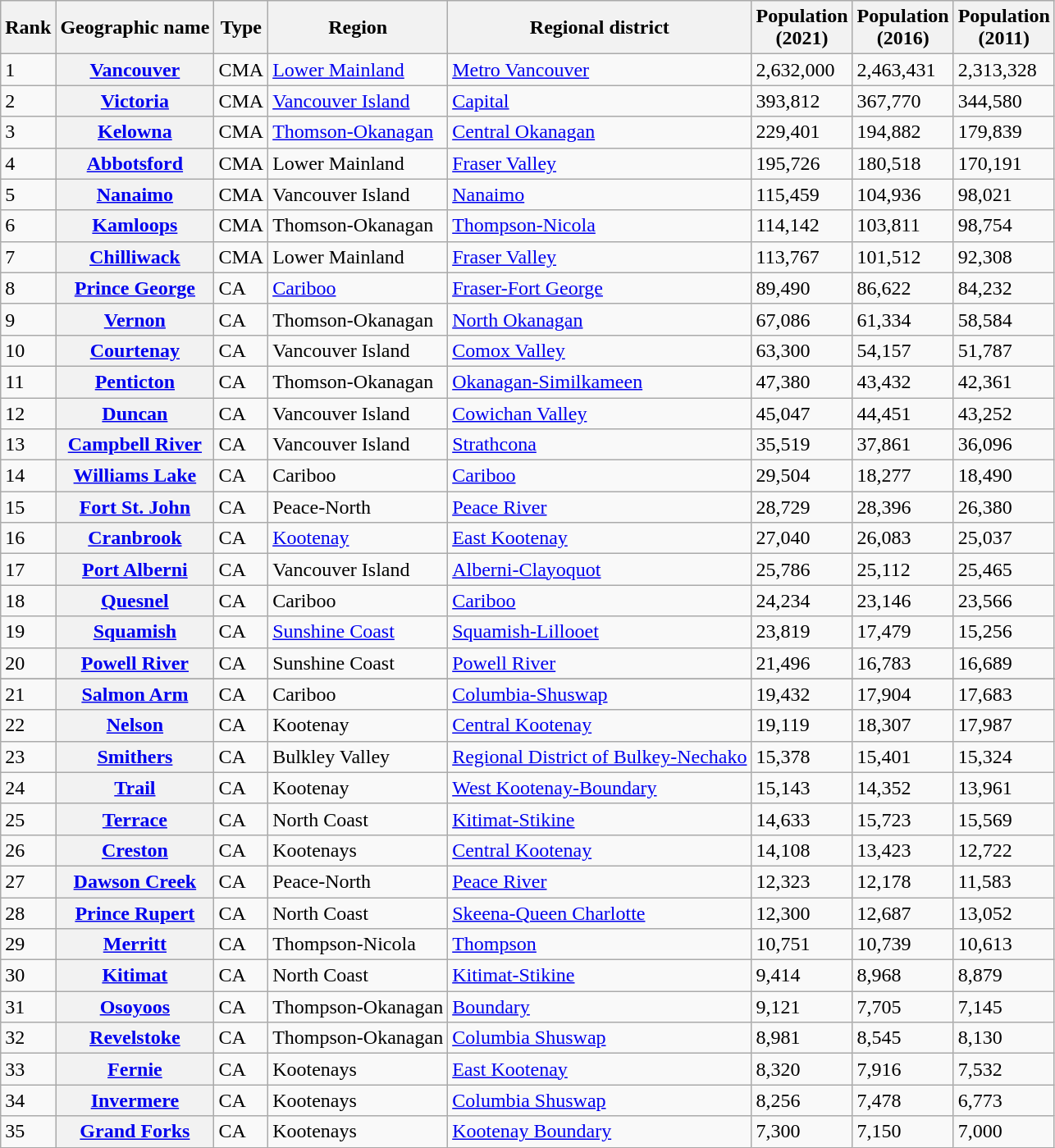<table class="wikitable sortable plainrowheaders">
<tr>
<th scope="col">Rank</th>
<th scope="col">Geographic name</th>
<th scope="col">Type</th>
<th scope="col">Region</th>
<th scope="col">Regional district</th>
<th scope="col">Population<br>(2021)</th>
<th>Population<br>(2016)</th>
<th scope="col">Population<br>(2011)</th>
</tr>
<tr>
<td>1</td>
<th scope="row"><a href='#'>Vancouver</a></th>
<td>CMA</td>
<td><a href='#'>Lower Mainland</a></td>
<td><a href='#'>Metro Vancouver</a></td>
<td>2,632,000</td>
<td>2,463,431</td>
<td>2,313,328</td>
</tr>
<tr>
<td>2</td>
<th scope="row"><a href='#'>Victoria</a></th>
<td>CMA</td>
<td><a href='#'>Vancouver Island</a></td>
<td><a href='#'>Capital</a></td>
<td>393,812</td>
<td>367,770</td>
<td>344,580</td>
</tr>
<tr>
<td>3</td>
<th scope="row"><a href='#'>Kelowna</a></th>
<td>CMA</td>
<td><a href='#'>Thomson-Okanagan</a></td>
<td><a href='#'>Central Okanagan</a></td>
<td>229,401</td>
<td>194,882</td>
<td>179,839</td>
</tr>
<tr>
<td>4</td>
<th scope="row"><a href='#'>Abbotsford</a></th>
<td>CMA</td>
<td>Lower Mainland</td>
<td><a href='#'>Fraser Valley</a></td>
<td>195,726</td>
<td>180,518</td>
<td>170,191</td>
</tr>
<tr>
<td>5</td>
<th scope="row"><a href='#'>Nanaimo</a></th>
<td>CMA</td>
<td>Vancouver Island</td>
<td><a href='#'>Nanaimo</a></td>
<td>115,459</td>
<td>104,936</td>
<td>98,021</td>
</tr>
<tr>
<td>6</td>
<th scope="row"><a href='#'>Kamloops</a></th>
<td>CMA</td>
<td>Thomson-Okanagan</td>
<td><a href='#'>Thompson-Nicola</a></td>
<td>114,142</td>
<td>103,811</td>
<td>98,754</td>
</tr>
<tr>
<td>7</td>
<th scope="row"><a href='#'>Chilliwack</a></th>
<td>CMA</td>
<td>Lower Mainland</td>
<td><a href='#'>Fraser Valley</a></td>
<td>113,767</td>
<td>101,512</td>
<td>92,308</td>
</tr>
<tr>
<td>8</td>
<th scope="row"><a href='#'>Prince George</a></th>
<td>CA</td>
<td><a href='#'>Cariboo</a></td>
<td><a href='#'>Fraser-Fort George</a></td>
<td>89,490</td>
<td>86,622</td>
<td>84,232</td>
</tr>
<tr>
<td>9</td>
<th scope="row"><a href='#'>Vernon</a></th>
<td>CA</td>
<td>Thomson-Okanagan</td>
<td><a href='#'>North Okanagan</a></td>
<td>67,086</td>
<td>61,334</td>
<td>58,584</td>
</tr>
<tr>
<td>10</td>
<th scope="row"><a href='#'>Courtenay</a></th>
<td>CA</td>
<td>Vancouver Island</td>
<td><a href='#'>Comox Valley</a></td>
<td>63,300</td>
<td>54,157</td>
<td>51,787</td>
</tr>
<tr>
<td>11</td>
<th scope="row"><a href='#'>Penticton</a></th>
<td>CA</td>
<td>Thomson-Okanagan</td>
<td><a href='#'>Okanagan-Similkameen</a></td>
<td>47,380</td>
<td>43,432</td>
<td>42,361</td>
</tr>
<tr>
<td>12</td>
<th scope="row"><a href='#'>Duncan</a></th>
<td>CA</td>
<td>Vancouver Island</td>
<td><a href='#'>Cowichan Valley</a></td>
<td>45,047</td>
<td>44,451</td>
<td>43,252</td>
</tr>
<tr>
<td>13</td>
<th scope="row"><a href='#'>Campbell River</a></th>
<td>CA</td>
<td>Vancouver Island</td>
<td><a href='#'>Strathcona</a></td>
<td>35,519</td>
<td>37,861</td>
<td>36,096</td>
</tr>
<tr>
<td>14</td>
<th scope="row"><a href='#'>Williams Lake</a></th>
<td>CA</td>
<td>Cariboo</td>
<td><a href='#'>Cariboo</a></td>
<td>29,504</td>
<td>18,277</td>
<td>18,490</td>
</tr>
<tr>
<td>15</td>
<th scope="row"><a href='#'>Fort St. John</a></th>
<td>CA</td>
<td>Peace-North</td>
<td><a href='#'>Peace River</a></td>
<td>28,729</td>
<td>28,396</td>
<td>26,380</td>
</tr>
<tr>
<td>16</td>
<th scope="row"><a href='#'>Cranbrook</a></th>
<td>CA</td>
<td><a href='#'>Kootenay</a></td>
<td><a href='#'>East Kootenay</a></td>
<td>27,040</td>
<td>26,083</td>
<td>25,037</td>
</tr>
<tr>
<td>17</td>
<th scope="row"><a href='#'>Port Alberni</a></th>
<td>CA</td>
<td>Vancouver Island</td>
<td><a href='#'>Alberni-Clayoquot</a></td>
<td>25,786</td>
<td>25,112</td>
<td>25,465</td>
</tr>
<tr>
<td>18</td>
<th scope="row"><a href='#'>Quesnel</a></th>
<td>CA</td>
<td>Cariboo</td>
<td><a href='#'>Cariboo</a></td>
<td>24,234</td>
<td>23,146</td>
<td>23,566</td>
</tr>
<tr>
<td>19</td>
<th scope="row"><a href='#'>Squamish</a></th>
<td>CA</td>
<td><a href='#'>Sunshine Coast</a></td>
<td><a href='#'>Squamish-Lillooet</a></td>
<td>23,819</td>
<td>17,479</td>
<td>15,256</td>
</tr>
<tr>
<td>20</td>
<th scope="row"><a href='#'>Powell River</a></th>
<td>CA</td>
<td>Sunshine Coast</td>
<td><a href='#'>Powell River</a></td>
<td>21,496</td>
<td>16,783</td>
<td>16,689</td>
</tr>
<tr>
</tr>
<tr>
<td>21</td>
<th scope="row"><a href='#'>Salmon Arm</a></th>
<td>CA</td>
<td>Cariboo</td>
<td><a href='#'>Columbia-Shuswap</a></td>
<td>19,432</td>
<td>17,904</td>
<td>17,683</td>
</tr>
<tr>
<td>22</td>
<th scope="row"><a href='#'>Nelson</a></th>
<td>CA</td>
<td>Kootenay</td>
<td><a href='#'>Central Kootenay</a></td>
<td>19,119</td>
<td>18,307</td>
<td>17,987</td>
</tr>
<tr>
<td>23</td>
<th scope="row"><a href='#'>Smithers</a></th>
<td>CA</td>
<td>Bulkley Valley</td>
<td><a href='#'>Regional District of Bulkey-Nechako</a></td>
<td>15,378</td>
<td>15,401</td>
<td>15,324</td>
</tr>
<tr>
<td>24</td>
<th scope="row"><a href='#'>Trail</a></th>
<td>CA</td>
<td>Kootenay</td>
<td><a href='#'>West Kootenay-Boundary</a></td>
<td>15,143</td>
<td>14,352</td>
<td>13,961</td>
</tr>
<tr>
<td>25</td>
<th scope="row"><a href='#'>Terrace</a></th>
<td>CA</td>
<td>North Coast</td>
<td><a href='#'>Kitimat-Stikine</a></td>
<td>14,633</td>
<td>15,723</td>
<td>15,569</td>
</tr>
<tr>
<td>26</td>
<th scope="row"><a href='#'>Creston</a></th>
<td>CA</td>
<td>Kootenays</td>
<td><a href='#'>Central Kootenay</a></td>
<td>14,108</td>
<td>13,423</td>
<td>12,722</td>
</tr>
<tr>
<td>27</td>
<th scope="row"><a href='#'>Dawson Creek</a></th>
<td>CA</td>
<td>Peace-North</td>
<td><a href='#'>Peace River</a></td>
<td>12,323</td>
<td>12,178</td>
<td>11,583</td>
</tr>
<tr>
<td>28</td>
<th scope="row"><a href='#'>Prince Rupert</a></th>
<td>CA</td>
<td>North Coast</td>
<td><a href='#'>Skeena-Queen Charlotte</a></td>
<td>12,300</td>
<td>12,687</td>
<td>13,052</td>
</tr>
<tr>
<td>29</td>
<th scope="row"><a href='#'>Merritt</a></th>
<td>CA</td>
<td>Thompson-Nicola</td>
<td><a href='#'>Thompson</a></td>
<td>10,751</td>
<td>10,739</td>
<td>10,613</td>
</tr>
<tr>
<td>30</td>
<th scope="row"><a href='#'>Kitimat</a></th>
<td>CA</td>
<td>North Coast</td>
<td><a href='#'>Kitimat-Stikine</a></td>
<td>9,414</td>
<td>8,968</td>
<td>8,879</td>
</tr>
<tr>
<td>31</td>
<th scope="row"><a href='#'>Osoyoos</a></th>
<td>CA</td>
<td>Thompson-Okanagan</td>
<td><a href='#'>Boundary</a></td>
<td>9,121</td>
<td>7,705</td>
<td>7,145</td>
</tr>
<tr>
<td>32</td>
<th scope="row"><a href='#'>Revelstoke</a></th>
<td>CA</td>
<td>Thompson-Okanagan</td>
<td><a href='#'>Columbia Shuswap</a></td>
<td>8,981</td>
<td>8,545</td>
<td>8,130</td>
</tr>
<tr>
<td>33</td>
<th scope="row"><a href='#'>Fernie</a></th>
<td>CA</td>
<td>Kootenays</td>
<td><a href='#'>East Kootenay</a></td>
<td>8,320</td>
<td>7,916</td>
<td>7,532</td>
</tr>
<tr>
<td>34</td>
<th scope="row"><a href='#'>Invermere</a></th>
<td>CA</td>
<td>Kootenays</td>
<td><a href='#'>Columbia Shuswap</a></td>
<td>8,256</td>
<td>7,478</td>
<td>6,773</td>
</tr>
<tr>
<td>35</td>
<th scope="row"><a href='#'>Grand Forks</a></th>
<td>CA</td>
<td>Kootenays</td>
<td><a href='#'>Kootenay Boundary</a></td>
<td>7,300</td>
<td>7,150</td>
<td>7,000</td>
</tr>
</table>
